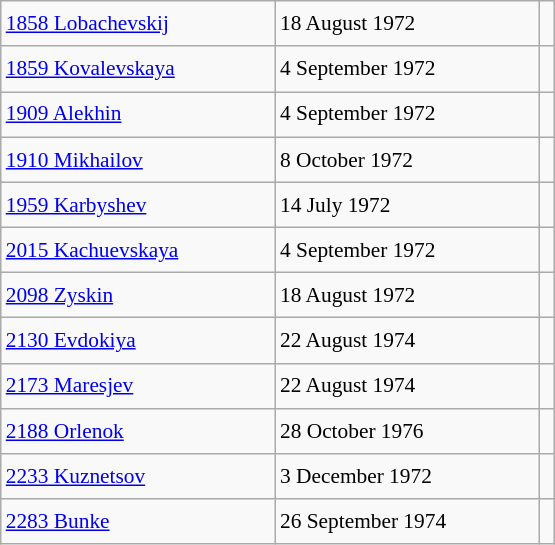<table class="wikitable" style="font-size: 89%; float: left; width: 26em; margin-right: 1em; line-height: 1.65em; !important; height: 324px;">
<tr>
<td><a href='#'>1858 Lobachevskij</a></td>
<td>18 August 1972</td>
<td></td>
</tr>
<tr>
<td><a href='#'>1859 Kovalevskaya</a></td>
<td>4 September 1972</td>
<td></td>
</tr>
<tr>
<td><a href='#'>1909 Alekhin</a></td>
<td>4 September 1972</td>
<td></td>
</tr>
<tr>
<td><a href='#'>1910 Mikhailov</a></td>
<td>8 October 1972</td>
<td></td>
</tr>
<tr>
<td><a href='#'>1959 Karbyshev</a></td>
<td>14 July 1972</td>
<td></td>
</tr>
<tr>
<td><a href='#'>2015 Kachuevskaya</a></td>
<td>4 September 1972</td>
<td></td>
</tr>
<tr>
<td><a href='#'>2098 Zyskin</a></td>
<td>18 August 1972</td>
<td></td>
</tr>
<tr>
<td><a href='#'>2130 Evdokiya</a></td>
<td>22 August 1974</td>
<td></td>
</tr>
<tr>
<td><a href='#'>2173 Maresjev</a></td>
<td>22 August 1974</td>
<td></td>
</tr>
<tr>
<td><a href='#'>2188 Orlenok</a></td>
<td>28 October 1976</td>
<td></td>
</tr>
<tr>
<td><a href='#'>2233 Kuznetsov</a></td>
<td>3 December 1972</td>
<td></td>
</tr>
<tr>
<td><a href='#'>2283 Bunke</a></td>
<td>26 September 1974</td>
<td></td>
</tr>
</table>
